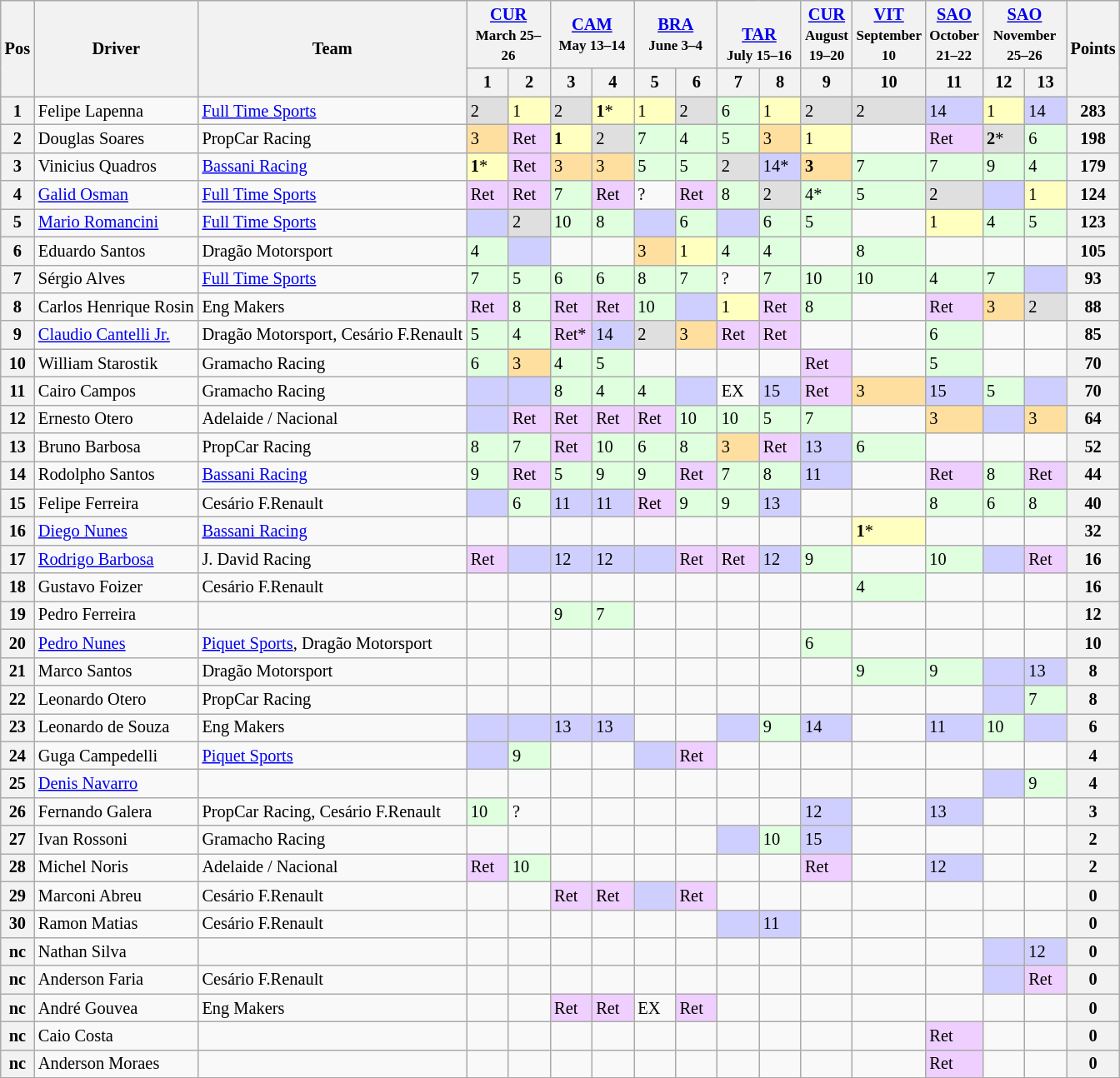<table class="wikitable" style="font-size:85%">
<tr>
<th rowspan=2>Pos</th>
<th rowspan=2>Driver</th>
<th rowspan=2>Team</th>
<th colspan=2> <a href='#'>CUR</a><br><small>March 25–26</small></th>
<th colspan=2> <a href='#'>CAM</a><br><small>May 13–14</small><br></th>
<th colspan=2> <a href='#'>BRA</a><br><small>June 3–4</small></th>
<th colspan=2><br><a href='#'>TAR</a><br><small>July 15–16</small><br></th>
<th> <a href='#'>CUR</a><br><small>August 19–20</small><br></th>
<th> <a href='#'>VIT</a><br><small>September 10</small></th>
<th> <a href='#'>SAO</a><br><small>October 21–22</small><br></th>
<th colspan=2> <a href='#'>SAO</a><br><small>November 25–26</small><br></th>
<th rowspan=2>Points</th>
</tr>
<tr>
<th width="27">1</th>
<th width="27">2</th>
<th width="27">3</th>
<th width="27">4</th>
<th width="27">5</th>
<th width="27">6</th>
<th width="27">7</th>
<th width="27">8</th>
<th width="27">9</th>
<th width="27">10</th>
<th width="27">11</th>
<th width="27">12</th>
<th width="27">13</th>
</tr>
<tr>
<th>1</th>
<td> Felipe Lapenna</td>
<td><a href='#'>Full Time Sports</a></td>
<td style="background:#DFDFDF;">2</td>
<td style="background:#FFFFBF;">1</td>
<td style="background:#DFDFDF;">2</td>
<td style="background:#FFFFBF;"><strong>1</strong>*</td>
<td style="background:#FFFFBF;">1</td>
<td style="background:#DFDFDF;">2</td>
<td style="background:#DFFFDF;">6</td>
<td style="background:#FFFFBF;">1</td>
<td style="background:#DFDFDF;">2</td>
<td style="background:#DFDFDF;">2</td>
<td style="background:#CFCFFF;">14</td>
<td style="background:#FFFFBF;">1</td>
<td style="background:#CFCFFF;">14</td>
<th>283</th>
</tr>
<tr>
<th>2</th>
<td> Douglas Soares</td>
<td>PropCar Racing</td>
<td style="background:#FFDF9F;">3</td>
<td style="background:#EFCFFF;">Ret</td>
<td style="background:#FFFFBF;"><strong>1</strong></td>
<td style="background:#DFDFDF;">2</td>
<td style="background:#DFFFDF;">7</td>
<td style="background:#DFFFDF;">4</td>
<td style="background:#DFFFDF;">5</td>
<td style="background:#FFDF9F;">3</td>
<td style="background:#FFFFBF;">1</td>
<td></td>
<td style="background:#EFCFFF;">Ret</td>
<td style="background:#DFDFDF;"><strong>2</strong>*</td>
<td style="background:#DFFFDF;">6</td>
<th>198</th>
</tr>
<tr>
<th>3</th>
<td> Vinicius Quadros</td>
<td><a href='#'>Bassani Racing</a></td>
<td style="background:#FFFFBF;"><strong>1</strong>*</td>
<td style="background:#EFCFFF;">Ret</td>
<td style="background:#FFDF9F;">3</td>
<td style="background:#FFDF9F;">3</td>
<td style="background:#DFFFDF;">5</td>
<td style="background:#DFFFDF;">5</td>
<td style="background:#DFDFDF;">2</td>
<td style="background:#CFCFFF;">14*</td>
<td style="background:#FFDF9F;"><strong>3</strong></td>
<td style="background:#DFFFDF;">7</td>
<td style="background:#DFFFDF;">7</td>
<td style="background:#DFFFDF;">9</td>
<td style="background:#DFFFDF;">4</td>
<th>179</th>
</tr>
<tr>
<th>4</th>
<td> <a href='#'>Galid Osman</a></td>
<td><a href='#'>Full Time Sports</a></td>
<td style="background:#EFCFFF;">Ret</td>
<td style="background:#EFCFFF;">Ret</td>
<td style="background:#DFFFDF;">7</td>
<td style="background:#EFCFFF;">Ret</td>
<td>?</td>
<td style="background:#EFCFFF;">Ret</td>
<td style="background:#DFFFDF;">8</td>
<td style="background:#DFDFDF;">2</td>
<td style="background:#DFFFDF;">4*</td>
<td style="background:#DFFFDF;">5</td>
<td style="background:#DFDFDF;">2</td>
<td style="background:#CFCFFF;"></td>
<td style="background:#FFFFBF;">1</td>
<th>124</th>
</tr>
<tr>
<th>5</th>
<td> <a href='#'>Mario Romancini</a></td>
<td><a href='#'>Full Time Sports</a></td>
<td style="background:#CFCFFF;"></td>
<td style="background:#DFDFDF;">2</td>
<td style="background:#DFFFDF;">10</td>
<td style="background:#DFFFDF;">8</td>
<td style="background:#CFCFFF;"></td>
<td style="background:#DFFFDF;">6</td>
<td style="background:#CFCFFF;"></td>
<td style="background:#DFFFDF;">6</td>
<td style="background:#DFFFDF;">5</td>
<td></td>
<td style="background:#FFFFBF;">1</td>
<td style="background:#DFFFDF;">4</td>
<td style="background:#DFFFDF;">5</td>
<th>123</th>
</tr>
<tr>
<th>6</th>
<td> Eduardo Santos</td>
<td>Dragão Motorsport</td>
<td style="background:#DFFFDF;">4</td>
<td style="background:#CFCFFF;"></td>
<td></td>
<td></td>
<td style="background:#FFDF9F;">3</td>
<td style="background:#FFFFBF;">1</td>
<td style="background:#DFFFDF;">4</td>
<td style="background:#DFFFDF;">4</td>
<td></td>
<td style="background:#DFFFDF;">8</td>
<td></td>
<td></td>
<td></td>
<th>105</th>
</tr>
<tr>
<th>7</th>
<td> Sérgio Alves</td>
<td><a href='#'>Full Time Sports</a></td>
<td style="background:#DFFFDF;">7</td>
<td style="background:#DFFFDF;">5</td>
<td style="background:#DFFFDF;">6</td>
<td style="background:#DFFFDF;">6</td>
<td style="background:#DFFFDF;">8</td>
<td style="background:#DFFFDF;">7</td>
<td>?</td>
<td style="background:#DFFFDF;">7</td>
<td style="background:#DFFFDF;">10</td>
<td style="background:#DFFFDF;">10</td>
<td style="background:#DFFFDF;">4</td>
<td style="background:#DFFFDF;">7</td>
<td style="background:#CFCFFF;"></td>
<th>93</th>
</tr>
<tr>
<th>8</th>
<td> Carlos Henrique Rosin</td>
<td>Eng Makers</td>
<td style="background:#EFCFFF;">Ret</td>
<td style="background:#DFFFDF;">8</td>
<td style="background:#EFCFFF;">Ret</td>
<td style="background:#EFCFFF;">Ret</td>
<td style="background:#DFFFDF;">10</td>
<td style="background:#CFCFFF;"></td>
<td style="background:#FFFFBF;">1</td>
<td style="background:#EFCFFF;">Ret</td>
<td style="background:#DFFFDF;">8</td>
<td></td>
<td style="background:#EFCFFF;">Ret</td>
<td style="background:#FFDF9F;">3</td>
<td style="background:#DFDFDF;">2</td>
<th>88</th>
</tr>
<tr>
<th>9</th>
<td> <a href='#'>Claudio Cantelli Jr.</a></td>
<td>Dragão Motorsport, Cesário F.Renault</td>
<td style="background:#DFFFDF;">5</td>
<td style="background:#DFFFDF;">4</td>
<td style="background:#EFCFFF;">Ret*</td>
<td style="background:#CFCFFF;">14</td>
<td style="background:#DFDFDF;">2</td>
<td style="background:#FFDF9F;">3</td>
<td style="background:#EFCFFF;">Ret</td>
<td style="background:#EFCFFF;">Ret</td>
<td></td>
<td></td>
<td style="background:#DFFFDF;">6</td>
<td></td>
<td></td>
<th>85</th>
</tr>
<tr>
<th>10</th>
<td> William Starostik</td>
<td>Gramacho Racing</td>
<td style="background:#DFFFDF;">6</td>
<td style="background:#FFDF9F;">3</td>
<td style="background:#DFFFDF;">4</td>
<td style="background:#DFFFDF;">5</td>
<td></td>
<td></td>
<td></td>
<td></td>
<td style="background:#EFCFFF;">Ret</td>
<td></td>
<td style="background:#DFFFDF;">5</td>
<td></td>
<td></td>
<th>70</th>
</tr>
<tr>
<th>11</th>
<td> Cairo Campos</td>
<td>Gramacho Racing</td>
<td style="background:#CFCFFF;"></td>
<td style="background:#CFCFFF;"></td>
<td style="background:#DFFFDF;">8</td>
<td style="background:#DFFFDF;">4</td>
<td style="background:#DFFFDF;">4</td>
<td style="background:#CFCFFF;"></td>
<td>EX</td>
<td style="background:#CFCFFF;">15</td>
<td style="background:#EFCFFF;">Ret</td>
<td style="background:#FFDF9F;">3</td>
<td style="background:#CFCFFF;">15</td>
<td style="background:#DFFFDF;">5</td>
<td style="background:#CFCFFF;"></td>
<th>70</th>
</tr>
<tr>
<th>12</th>
<td> Ernesto Otero</td>
<td>Adelaide / Nacional</td>
<td style="background:#CFCFFF;"></td>
<td style="background:#EFCFFF;">Ret</td>
<td style="background:#EFCFFF;">Ret</td>
<td style="background:#EFCFFF;">Ret</td>
<td style="background:#EFCFFF;">Ret</td>
<td style="background:#DFFFDF;">10</td>
<td style="background:#DFFFDF;">10</td>
<td style="background:#DFFFDF;">5</td>
<td style="background:#DFFFDF;">7</td>
<td></td>
<td style="background:#FFDF9F;">3</td>
<td style="background:#CFCFFF;"></td>
<td style="background:#FFDF9F;">3</td>
<th>64</th>
</tr>
<tr>
<th>13</th>
<td> Bruno Barbosa</td>
<td>PropCar Racing</td>
<td style="background:#DFFFDF;">8</td>
<td style="background:#DFFFDF;">7</td>
<td style="background:#EFCFFF;">Ret</td>
<td style="background:#DFFFDF;">10</td>
<td style="background:#DFFFDF;">6</td>
<td style="background:#DFFFDF;">8</td>
<td style="background:#FFDF9F;">3</td>
<td style="background:#EFCFFF;">Ret</td>
<td style="background:#CFCFFF;">13</td>
<td style="background:#DFFFDF;">6</td>
<td></td>
<td></td>
<td></td>
<th>52</th>
</tr>
<tr>
<th>14</th>
<td> Rodolpho Santos</td>
<td><a href='#'>Bassani Racing</a></td>
<td style="background:#DFFFDF;">9</td>
<td style="background:#EFCFFF;">Ret</td>
<td style="background:#DFFFDF;">5</td>
<td style="background:#DFFFDF;">9</td>
<td style="background:#DFFFDF;">9</td>
<td style="background:#EFCFFF;">Ret</td>
<td style="background:#DFFFDF;">7</td>
<td style="background:#DFFFDF;">8</td>
<td style="background:#CFCFFF;">11</td>
<td></td>
<td style="background:#EFCFFF;">Ret</td>
<td style="background:#DFFFDF;">8</td>
<td style="background:#EFCFFF;">Ret</td>
<th>44</th>
</tr>
<tr>
<th>15</th>
<td> Felipe Ferreira</td>
<td>Cesário F.Renault</td>
<td style="background:#CFCFFF;"></td>
<td style="background:#DFFFDF;">6</td>
<td style="background:#CFCFFF;">11</td>
<td style="background:#CFCFFF;">11</td>
<td style="background:#EFCFFF;">Ret</td>
<td style="background:#DFFFDF;">9</td>
<td style="background:#DFFFDF;">9</td>
<td style="background:#CFCFFF;">13</td>
<td></td>
<td></td>
<td style="background:#DFFFDF;">8</td>
<td style="background:#DFFFDF;">6</td>
<td style="background:#DFFFDF;">8</td>
<th>40</th>
</tr>
<tr>
<th>16</th>
<td> <a href='#'>Diego Nunes</a></td>
<td><a href='#'>Bassani Racing</a></td>
<td></td>
<td></td>
<td></td>
<td></td>
<td></td>
<td></td>
<td></td>
<td></td>
<td></td>
<td style="background:#FFFFBF;"><strong>1</strong>*</td>
<td></td>
<td></td>
<td></td>
<th>32</th>
</tr>
<tr>
<th>17</th>
<td> <a href='#'>Rodrigo Barbosa</a></td>
<td>J. David Racing</td>
<td style="background:#EFCFFF;">Ret</td>
<td style="background:#CFCFFF;"></td>
<td style="background:#CFCFFF;">12</td>
<td style="background:#CFCFFF;">12</td>
<td style="background:#CFCFFF;"></td>
<td style="background:#EFCFFF;">Ret</td>
<td style="background:#EFCFFF;">Ret</td>
<td style="background:#CFCFFF;">12</td>
<td style="background:#DFFFDF;">9</td>
<td></td>
<td style="background:#DFFFDF;">10</td>
<td style="background:#CFCFFF;"></td>
<td style="background:#EFCFFF;">Ret</td>
<th>16</th>
</tr>
<tr>
<th>18</th>
<td> Gustavo Foizer</td>
<td>Cesário F.Renault</td>
<td></td>
<td></td>
<td></td>
<td></td>
<td></td>
<td></td>
<td></td>
<td></td>
<td></td>
<td style="background:#DFFFDF;">4</td>
<td></td>
<td></td>
<td></td>
<th>16</th>
</tr>
<tr>
<th>19</th>
<td> Pedro Ferreira</td>
<td></td>
<td></td>
<td></td>
<td style="background:#DFFFDF;">9</td>
<td style="background:#DFFFDF;">7</td>
<td></td>
<td></td>
<td></td>
<td></td>
<td></td>
<td></td>
<td></td>
<td></td>
<td></td>
<th>12</th>
</tr>
<tr>
<th>20</th>
<td> <a href='#'>Pedro Nunes</a></td>
<td><a href='#'>Piquet Sports</a>, Dragão Motorsport</td>
<td></td>
<td></td>
<td></td>
<td></td>
<td></td>
<td></td>
<td></td>
<td></td>
<td style="background:#DFFFDF;">6</td>
<td></td>
<td></td>
<td></td>
<td></td>
<th>10</th>
</tr>
<tr>
<th>21</th>
<td> Marco Santos</td>
<td>Dragão Motorsport</td>
<td></td>
<td></td>
<td></td>
<td></td>
<td></td>
<td></td>
<td></td>
<td></td>
<td></td>
<td style="background:#DFFFDF;">9</td>
<td style="background:#DFFFDF;">9</td>
<td style="background:#CFCFFF;"></td>
<td style="background:#CFCFFF;">13</td>
<th>8</th>
</tr>
<tr>
<th>22</th>
<td> Leonardo Otero</td>
<td>PropCar Racing</td>
<td></td>
<td></td>
<td></td>
<td></td>
<td></td>
<td></td>
<td></td>
<td></td>
<td></td>
<td></td>
<td></td>
<td style="background:#CFCFFF;"></td>
<td style="background:#DFFFDF;">7</td>
<th>8</th>
</tr>
<tr>
<th>23</th>
<td> Leonardo de Souza</td>
<td>Eng Makers</td>
<td style="background:#CFCFFF;"></td>
<td style="background:#CFCFFF;"></td>
<td style="background:#CFCFFF;">13</td>
<td style="background:#CFCFFF;">13</td>
<td></td>
<td></td>
<td style="background:#CFCFFF;"></td>
<td style="background:#DFFFDF;">9</td>
<td style="background:#CFCFFF;">14</td>
<td></td>
<td style="background:#CFCFFF;">11</td>
<td style="background:#DFFFDF;">10</td>
<td style="background:#CFCFFF;"></td>
<th>6</th>
</tr>
<tr>
<th>24</th>
<td> Guga Campedelli</td>
<td><a href='#'>Piquet Sports</a></td>
<td style="background:#CFCFFF;"></td>
<td style="background:#DFFFDF;">9</td>
<td></td>
<td></td>
<td style="background:#CFCFFF;"></td>
<td style="background:#EFCFFF;">Ret</td>
<td></td>
<td></td>
<td></td>
<td></td>
<td></td>
<td></td>
<td></td>
<th>4</th>
</tr>
<tr>
<th>25</th>
<td> <a href='#'>Denis Navarro</a></td>
<td></td>
<td></td>
<td></td>
<td></td>
<td></td>
<td></td>
<td></td>
<td></td>
<td></td>
<td></td>
<td></td>
<td></td>
<td style="background:#CFCFFF;"></td>
<td style="background:#DFFFDF;">9</td>
<th>4</th>
</tr>
<tr>
<th>26</th>
<td> Fernando Galera</td>
<td>PropCar Racing, Cesário F.Renault</td>
<td style="background:#DFFFDF;">10</td>
<td>?</td>
<td></td>
<td></td>
<td></td>
<td></td>
<td></td>
<td></td>
<td style="background:#CFCFFF;">12</td>
<td></td>
<td style="background:#CFCFFF;">13</td>
<td></td>
<td></td>
<th>3</th>
</tr>
<tr>
<th>27</th>
<td> Ivan Rossoni</td>
<td>Gramacho Racing</td>
<td></td>
<td></td>
<td></td>
<td></td>
<td></td>
<td></td>
<td style="background:#CFCFFF;"></td>
<td style="background:#DFFFDF;">10</td>
<td style="background:#CFCFFF;">15</td>
<td></td>
<td></td>
<td></td>
<td></td>
<th>2</th>
</tr>
<tr>
<th>28</th>
<td> Michel Noris</td>
<td>Adelaide / Nacional</td>
<td style="background:#EFCFFF;">Ret</td>
<td style="background:#DFFFDF;">10</td>
<td></td>
<td></td>
<td></td>
<td></td>
<td></td>
<td></td>
<td style="background:#EFCFFF;">Ret</td>
<td></td>
<td style="background:#CFCFFF;">12</td>
<td></td>
<td></td>
<th>2</th>
</tr>
<tr>
<th>29</th>
<td> Marconi Abreu</td>
<td>Cesário F.Renault</td>
<td></td>
<td></td>
<td style="background:#EFCFFF;">Ret</td>
<td style="background:#EFCFFF;">Ret</td>
<td style="background:#CFCFFF;"></td>
<td style="background:#EFCFFF;">Ret</td>
<td></td>
<td></td>
<td></td>
<td></td>
<td></td>
<td></td>
<td></td>
<th>0</th>
</tr>
<tr>
<th>30</th>
<td> Ramon Matias</td>
<td>Cesário F.Renault</td>
<td></td>
<td></td>
<td></td>
<td></td>
<td></td>
<td></td>
<td style="background:#CFCFFF;"></td>
<td style="background:#CFCFFF;">11</td>
<td></td>
<td></td>
<td></td>
<td></td>
<td></td>
<th>0</th>
</tr>
<tr>
<th>nc</th>
<td> Nathan Silva</td>
<td></td>
<td></td>
<td></td>
<td></td>
<td></td>
<td></td>
<td></td>
<td></td>
<td></td>
<td></td>
<td></td>
<td></td>
<td style="background:#CFCFFF;"></td>
<td style="background:#CFCFFF;">12</td>
<th>0</th>
</tr>
<tr>
<th>nc</th>
<td> Anderson Faria</td>
<td>Cesário F.Renault</td>
<td></td>
<td></td>
<td></td>
<td></td>
<td></td>
<td></td>
<td></td>
<td></td>
<td></td>
<td></td>
<td></td>
<td style="background:#CFCFFF;"></td>
<td style="background:#EFCFFF;">Ret</td>
<th>0</th>
</tr>
<tr>
<th>nc</th>
<td> André Gouvea</td>
<td>Eng Makers</td>
<td></td>
<td></td>
<td style="background:#EFCFFF;">Ret</td>
<td style="background:#EFCFFF;">Ret</td>
<td>EX</td>
<td style="background:#EFCFFF;">Ret</td>
<td></td>
<td></td>
<td></td>
<td></td>
<td></td>
<td></td>
<td></td>
<th>0</th>
</tr>
<tr>
<th>nc</th>
<td> Caio Costa</td>
<td></td>
<td></td>
<td></td>
<td></td>
<td></td>
<td></td>
<td></td>
<td></td>
<td></td>
<td></td>
<td></td>
<td style="background:#EFCFFF;">Ret</td>
<td></td>
<td></td>
<th>0</th>
</tr>
<tr>
<th>nc</th>
<td> Anderson Moraes</td>
<td></td>
<td></td>
<td></td>
<td></td>
<td></td>
<td></td>
<td></td>
<td></td>
<td></td>
<td></td>
<td></td>
<td style="background:#EFCFFF;">Ret</td>
<td></td>
<td></td>
<th>0</th>
</tr>
</table>
